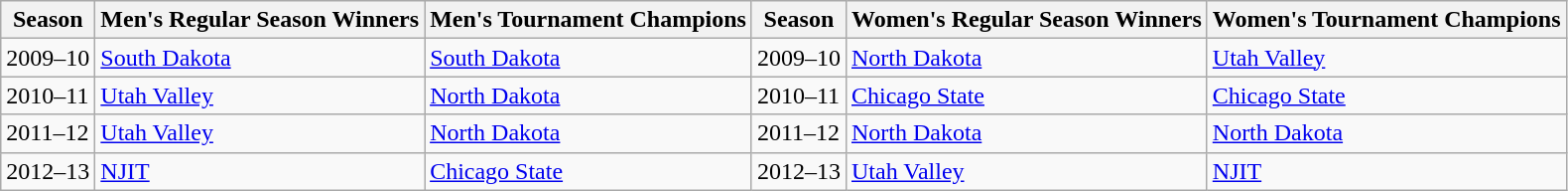<table class=wikitable>
<tr>
<th>Season</th>
<th>Men's Regular Season Winners</th>
<th>Men's Tournament Champions</th>
<th>Season</th>
<th>Women's Regular Season Winners</th>
<th>Women's Tournament Champions</th>
</tr>
<tr>
<td>2009–10</td>
<td><a href='#'>South Dakota</a></td>
<td><a href='#'>South Dakota</a></td>
<td>2009–10</td>
<td><a href='#'>North Dakota</a></td>
<td><a href='#'>Utah Valley</a></td>
</tr>
<tr>
<td>2010–11</td>
<td><a href='#'>Utah Valley</a></td>
<td><a href='#'>North Dakota</a></td>
<td>2010–11</td>
<td><a href='#'>Chicago State</a></td>
<td><a href='#'>Chicago State</a></td>
</tr>
<tr>
<td>2011–12</td>
<td><a href='#'>Utah Valley</a></td>
<td><a href='#'>North Dakota</a></td>
<td>2011–12</td>
<td><a href='#'>North Dakota</a></td>
<td><a href='#'>North Dakota</a></td>
</tr>
<tr>
<td>2012–13</td>
<td><a href='#'>NJIT</a></td>
<td><a href='#'>Chicago State</a></td>
<td>2012–13</td>
<td><a href='#'>Utah Valley</a></td>
<td><a href='#'>NJIT</a></td>
</tr>
</table>
